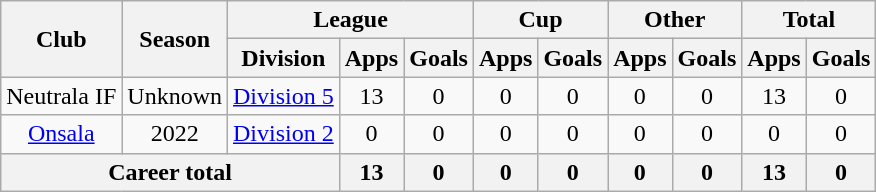<table class="wikitable" style="text-align: center">
<tr>
<th rowspan="2">Club</th>
<th rowspan="2">Season</th>
<th colspan="3">League</th>
<th colspan="2">Cup</th>
<th colspan="2">Other</th>
<th colspan="2">Total</th>
</tr>
<tr>
<th>Division</th>
<th>Apps</th>
<th>Goals</th>
<th>Apps</th>
<th>Goals</th>
<th>Apps</th>
<th>Goals</th>
<th>Apps</th>
<th>Goals</th>
</tr>
<tr>
<td>Neutrala IF</td>
<td>Unknown</td>
<td><a href='#'>Division 5</a></td>
<td>13</td>
<td>0</td>
<td>0</td>
<td>0</td>
<td>0</td>
<td>0</td>
<td>13</td>
<td>0</td>
</tr>
<tr>
<td><a href='#'>Onsala</a></td>
<td>2022</td>
<td><a href='#'>Division 2</a></td>
<td>0</td>
<td>0</td>
<td>0</td>
<td>0</td>
<td>0</td>
<td>0</td>
<td>0</td>
<td>0</td>
</tr>
<tr>
<th colspan="3"><strong>Career total</strong></th>
<th>13</th>
<th>0</th>
<th>0</th>
<th>0</th>
<th>0</th>
<th>0</th>
<th>13</th>
<th>0</th>
</tr>
</table>
